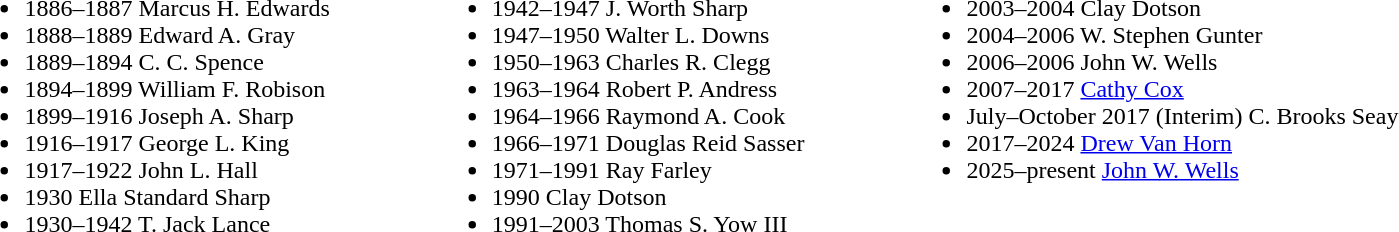<table>
<tr>
<td valign="top"><br><ul><li>1886–1887	Marcus H. Edwards</li><li>1888–1889	Edward A. Gray</li><li>1889–1894	C. C. Spence</li><li>1894–1899	William F. Robison</li><li>1899–1916	Joseph A. Sharp</li><li>1916–1917	George L. King</li><li>1917–1922	John L. Hall</li><li>1930	        Ella Standard Sharp</li><li>1930–1942	T. Jack Lance</li></ul></td>
<td width="60"> </td>
<td valign="top"><br><ul><li>1942–1947	J. Worth Sharp</li><li>1947–1950	Walter L. Downs</li><li>1950–1963	Charles R. Clegg</li><li>1963–1964	Robert P. Andress</li><li>1964–1966	Raymond A. Cook</li><li>1966–1971	Douglas Reid Sasser</li><li>1971–1991    Ray Farley</li><li>1990           Clay Dotson</li><li>1991–2003	Thomas S. Yow III</li></ul></td>
<td width="60"> </td>
<td valign="top"><br><ul><li>2003–2004	Clay Dotson</li><li>2004–2006	W. Stephen Gunter</li><li>2006–2006	John W. Wells</li><li>2007–2017	<a href='#'>Cathy Cox</a></li><li>July–October 2017 (Interim)     C. Brooks Seay</li><li>2017–2024   <a href='#'>Drew Van Horn</a></li><li>2025–present   <a href='#'>John W. Wells</a></li></ul></td>
</tr>
</table>
